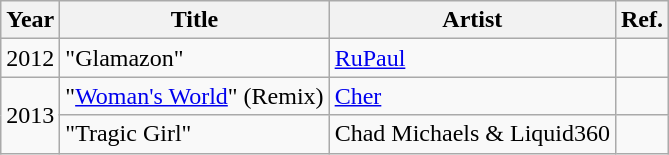<table class="wikitable">
<tr>
<th>Year</th>
<th>Title</th>
<th>Artist</th>
<th>Ref.</th>
</tr>
<tr>
<td>2012</td>
<td>"Glamazon"</td>
<td><a href='#'>RuPaul</a></td>
<td style="text-align: center;"></td>
</tr>
<tr>
<td rowspan="2">2013</td>
<td>"<a href='#'>Woman's World</a>" (Remix)</td>
<td><a href='#'>Cher</a></td>
<td style="text-align: center;"></td>
</tr>
<tr>
<td>"Tragic Girl"</td>
<td>Chad Michaels & Liquid360</td>
<td></td>
</tr>
</table>
